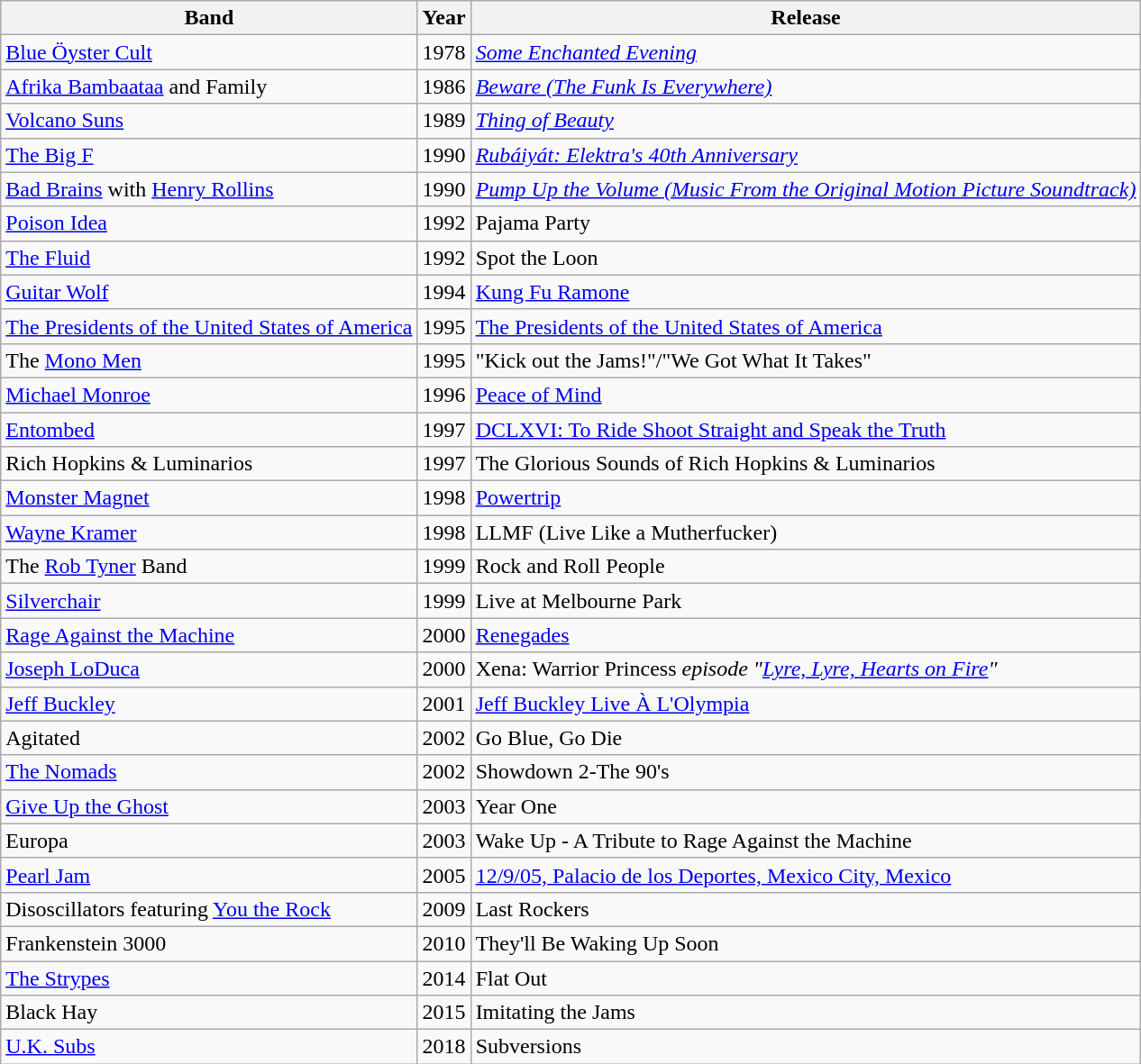<table class="wikitable">
<tr>
<th>Band</th>
<th>Year</th>
<th>Release</th>
</tr>
<tr>
<td><a href='#'>Blue Öyster Cult</a></td>
<td>1978</td>
<td><em><a href='#'>Some Enchanted Evening</a></em></td>
</tr>
<tr>
<td><a href='#'>Afrika Bambaataa</a> and Family</td>
<td>1986</td>
<td><em><a href='#'>Beware (The Funk Is Everywhere)</a></em></td>
</tr>
<tr>
<td><a href='#'>Volcano Suns</a></td>
<td>1989</td>
<td><em><a href='#'>Thing of Beauty</a></em></td>
</tr>
<tr>
<td><a href='#'>The Big F</a></td>
<td>1990</td>
<td><em><a href='#'>Rubáiyát: Elektra's 40th Anniversary</a></em></td>
</tr>
<tr>
<td><a href='#'>Bad Brains</a> with <a href='#'>Henry Rollins</a></td>
<td>1990</td>
<td><em><a href='#'>Pump Up the Volume (Music From the Original Motion Picture Soundtrack)</a></td>
</tr>
<tr>
<td><a href='#'>Poison Idea</a></td>
<td>1992</td>
<td></em>Pajama Party<em></td>
</tr>
<tr>
<td><a href='#'>The Fluid</a></td>
<td>1992</td>
<td></em>Spot the Loon<em></td>
</tr>
<tr>
<td><a href='#'>Guitar Wolf</a></td>
<td>1994</td>
<td></em><a href='#'>Kung Fu Ramone</a><em></td>
</tr>
<tr>
<td><a href='#'>The Presidents of the United States of America</a></td>
<td>1995</td>
<td></em><a href='#'>The Presidents of the United States of America</a><em></td>
</tr>
<tr>
<td>The <a href='#'>Mono Men</a></td>
<td>1995</td>
<td>"Kick out the Jams!"/"We Got What It Takes"</td>
</tr>
<tr>
<td><a href='#'>Michael Monroe</a></td>
<td>1996</td>
<td></em><a href='#'>Peace of Mind</a><em></td>
</tr>
<tr>
<td><a href='#'>Entombed</a></td>
<td>1997</td>
<td></em><a href='#'>DCLXVI: To Ride Shoot Straight and Speak the Truth</a><em></td>
</tr>
<tr>
<td>Rich Hopkins & Luminarios</td>
<td>1997</td>
<td></em>The Glorious Sounds of Rich Hopkins & Luminarios<em></td>
</tr>
<tr>
<td><a href='#'>Monster Magnet</a></td>
<td>1998</td>
<td></em><a href='#'>Powertrip</a><em></td>
</tr>
<tr>
<td><a href='#'>Wayne Kramer</a></td>
<td>1998</td>
<td></em>LLMF (Live Like a Mutherfucker)<em></td>
</tr>
<tr>
<td>The <a href='#'>Rob Tyner</a> Band</td>
<td>1999</td>
<td></em>Rock and Roll People<em></td>
</tr>
<tr>
<td><a href='#'>Silverchair</a></td>
<td>1999</td>
<td></em>Live at Melbourne Park<em></td>
</tr>
<tr>
<td><a href='#'>Rage Against the Machine</a></td>
<td>2000</td>
<td></em><a href='#'>Renegades</a><em></td>
</tr>
<tr>
<td><a href='#'>Joseph LoDuca</a></td>
<td>2000</td>
<td></em>Xena: Warrior Princess<em> episode "<a href='#'>Lyre, Lyre, Hearts on Fire</a>"</td>
</tr>
<tr>
<td><a href='#'>Jeff Buckley</a></td>
<td>2001</td>
<td></em><a href='#'>Jeff Buckley Live À L'Olympia</a><em></td>
</tr>
<tr>
<td>Agitated</td>
<td>2002</td>
<td></em>Go Blue, Go Die<em></td>
</tr>
<tr>
<td><a href='#'>The Nomads</a></td>
<td>2002</td>
<td></em>Showdown 2-The 90's<em></td>
</tr>
<tr>
<td><a href='#'>Give Up the Ghost</a></td>
<td>2003</td>
<td></em>Year One<em></td>
</tr>
<tr>
<td>Europa</td>
<td>2003</td>
<td></em>Wake Up - A Tribute to Rage Against the Machine<em></td>
</tr>
<tr>
<td><a href='#'>Pearl Jam</a></td>
<td>2005</td>
<td></em><a href='#'>12/9/05, Palacio de los Deportes, Mexico City, Mexico</a><em></td>
</tr>
<tr>
<td>Disoscillators featuring <a href='#'>You the Rock</a></td>
<td>2009</td>
<td></em>Last Rockers<em></td>
</tr>
<tr>
<td>Frankenstein 3000</td>
<td>2010</td>
<td></em>They'll Be Waking Up Soon<em></td>
</tr>
<tr>
<td><a href='#'>The Strypes</a></td>
<td>2014</td>
<td></em>Flat Out<em></td>
</tr>
<tr>
<td>Black Hay</td>
<td>2015</td>
<td></em>Imitating the Jams<em></td>
</tr>
<tr>
<td><a href='#'>U.K. Subs</a></td>
<td>2018</td>
<td></em>Subversions<em></td>
</tr>
</table>
